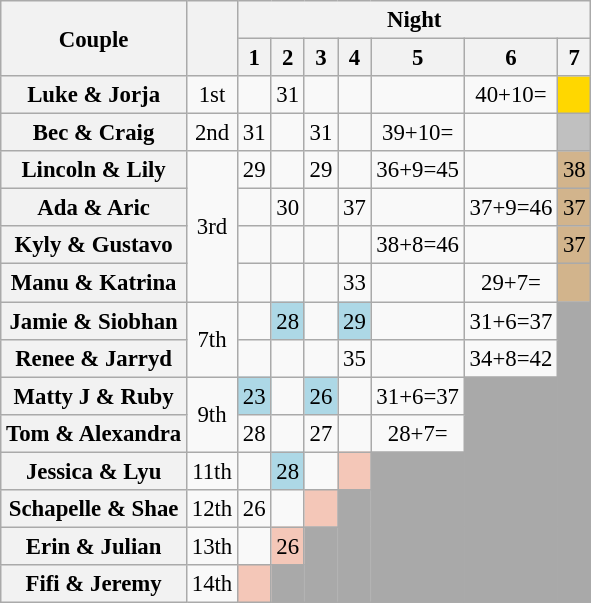<table class="wikitable sortable" style="text-align:center; font-size:95%">
<tr>
<th rowspan="2" scope="col">Couple</th>
<th rowspan="2" scope="col"></th>
<th colspan="7">Night</th>
</tr>
<tr>
<th scope="col">1</th>
<th scope="col">2</th>
<th scope="col">3</th>
<th scope="col">4</th>
<th scope="col">5</th>
<th scope="col">6</th>
<th scope="col">7</th>
</tr>
<tr>
<th scope="row">Luke & Jorja</th>
<td>1st</td>
<td></td>
<td>31</td>
<td></td>
<td></td>
<td></td>
<td>40+10=</td>
<td bgcolor="gold"></td>
</tr>
<tr>
<th scope="row">Bec & Craig</th>
<td>2nd</td>
<td>31</td>
<td></td>
<td>31</td>
<td></td>
<td>39+10=</td>
<td></td>
<td bgcolor="silver"></td>
</tr>
<tr>
<th scope="row">Lincoln & Lily</th>
<td rowspan="4">3rd</td>
<td>29</td>
<td></td>
<td>29</td>
<td></td>
<td>36+9=45</td>
<td></td>
<td bgcolor="tan">38</td>
</tr>
<tr>
<th scope="row">Ada & Aric</th>
<td></td>
<td>30</td>
<td></td>
<td>37</td>
<td></td>
<td>37+9=46</td>
<td bgcolor="tan">37</td>
</tr>
<tr>
<th scope="row">Kyly & Gustavo</th>
<td></td>
<td></td>
<td></td>
<td></td>
<td>38+8=46</td>
<td></td>
<td bgcolor="tan">37</td>
</tr>
<tr>
<th scope="row">Manu & Katrina</th>
<td></td>
<td></td>
<td></td>
<td>33</td>
<td></td>
<td>29+7=</td>
<td bgcolor="tan"></td>
</tr>
<tr>
<th scope="row">Jamie & Siobhan</th>
<td rowspan="2">7th</td>
<td></td>
<td bgcolor="lightblue">28</td>
<td></td>
<td bgcolor="lightblue">29</td>
<td></td>
<td>31+6=37</td>
<td colspan="1" rowspan="8" bgcolor="darkgray"></td>
</tr>
<tr>
<th scope="row">Renee & Jarryd</th>
<td></td>
<td></td>
<td></td>
<td>35</td>
<td></td>
<td>34+8=42</td>
</tr>
<tr>
<th scope="row">Matty J & Ruby</th>
<td rowspan="2">9th</td>
<td bgcolor="lightblue">23</td>
<td></td>
<td bgcolor="lightblue">26</td>
<td></td>
<td>31+6=37</td>
<td rowspan="6" style="background:darkgrey"></td>
</tr>
<tr>
<th scope="row">Tom & Alexandra</th>
<td>28</td>
<td></td>
<td>27</td>
<td></td>
<td>28+7=</td>
</tr>
<tr>
<th scope="row">Jessica & Lyu</th>
<td>11th</td>
<td></td>
<td bgcolor="lightblue">28</td>
<td></td>
<td bgcolor="f4c7b8"></td>
<td rowspan="4" bgcolor="darkgray"></td>
</tr>
<tr>
<th scope="row">Schapelle & Shae</th>
<td>12th</td>
<td>26</td>
<td></td>
<td bgcolor="f4c7b8"></td>
<td rowspan="3" bgcolor="darkgray"></td>
</tr>
<tr>
<th scope="row">Erin & Julian</th>
<td>13th</td>
<td></td>
<td bgcolor="f4c7b8">26</td>
<td rowspan="2" bgcolor="darkgray"></td>
</tr>
<tr>
<th scope="row">Fifi & Jeremy</th>
<td>14th</td>
<td bgcolor="f4c7b8"></td>
<td bgcolor="darkgray"></td>
</tr>
</table>
